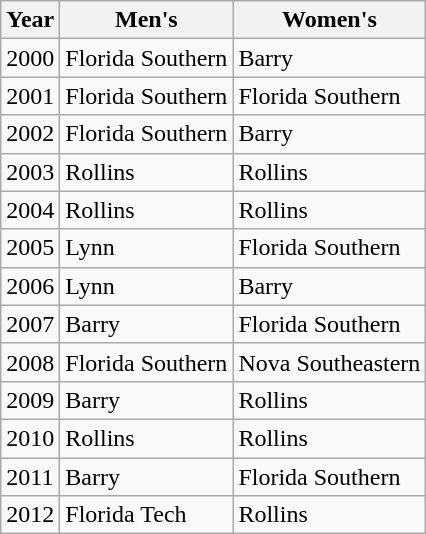<table class="wikitable">
<tr>
<th>Year</th>
<th>Men's</th>
<th>Women's</th>
</tr>
<tr>
<td>2000</td>
<td>Florida Southern</td>
<td>Barry</td>
</tr>
<tr>
<td>2001</td>
<td>Florida Southern</td>
<td>Florida Southern</td>
</tr>
<tr>
<td>2002</td>
<td>Florida Southern</td>
<td>Barry</td>
</tr>
<tr>
<td>2003</td>
<td>Rollins</td>
<td>Rollins</td>
</tr>
<tr>
<td>2004</td>
<td>Rollins</td>
<td>Rollins</td>
</tr>
<tr>
<td>2005</td>
<td>Lynn</td>
<td>Florida Southern</td>
</tr>
<tr>
<td>2006</td>
<td>Lynn</td>
<td>Barry</td>
</tr>
<tr>
<td>2007</td>
<td>Barry</td>
<td>Florida Southern</td>
</tr>
<tr>
<td>2008</td>
<td>Florida Southern</td>
<td>Nova Southeastern</td>
</tr>
<tr>
<td>2009</td>
<td>Barry</td>
<td>Rollins</td>
</tr>
<tr>
<td>2010</td>
<td>Rollins</td>
<td>Rollins</td>
</tr>
<tr>
<td>2011</td>
<td>Barry</td>
<td>Florida Southern</td>
</tr>
<tr>
<td>2012</td>
<td>Florida Tech</td>
<td>Rollins</td>
</tr>
</table>
